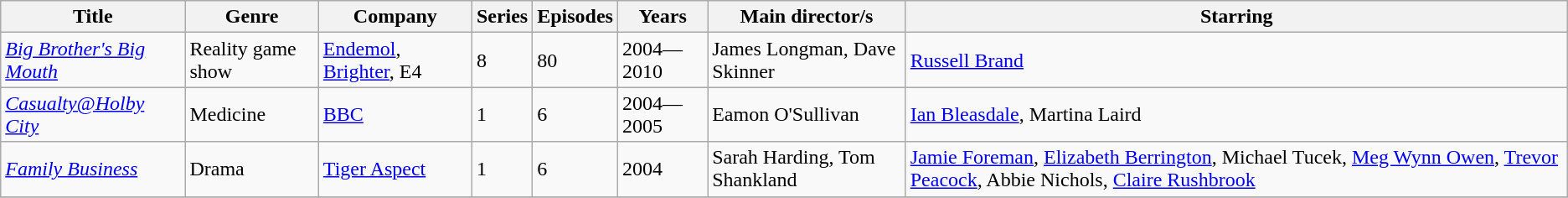<table class="wikitable unsortable">
<tr>
<th>Title</th>
<th>Genre</th>
<th>Company</th>
<th>Series</th>
<th>Episodes</th>
<th>Years</th>
<th>Main director/s</th>
<th>Starring</th>
</tr>
<tr>
<td><em><a href='#'>Big Brother's Big Mouth</a></em></td>
<td>Reality game show</td>
<td><a href='#'>Endemol</a>, <a href='#'>Brighter</a>, E4</td>
<td>8</td>
<td>80</td>
<td>2004—2010</td>
<td>James Longman, Dave Skinner</td>
<td><a href='#'>Russell Brand</a></td>
</tr>
<tr>
<td><em><a href='#'>Casualty@Holby City</a></em></td>
<td>Medicine</td>
<td><a href='#'>BBC</a></td>
<td>1</td>
<td>6</td>
<td>2004—2005</td>
<td>Eamon O'Sullivan</td>
<td><a href='#'>Ian Bleasdale</a>, Martina Laird</td>
</tr>
<tr>
<td><em><a href='#'>Family Business</a></em></td>
<td>Drama</td>
<td><a href='#'>Tiger Aspect</a></td>
<td>1</td>
<td>6</td>
<td>2004</td>
<td>Sarah Harding, Tom Shankland</td>
<td><a href='#'>Jamie Foreman</a>, <a href='#'>Elizabeth Berrington</a>, Michael Tucek, <a href='#'>Meg Wynn Owen</a>, <a href='#'>Trevor Peacock</a>, Abbie Nichols, <a href='#'>Claire Rushbrook</a></td>
</tr>
<tr>
</tr>
</table>
